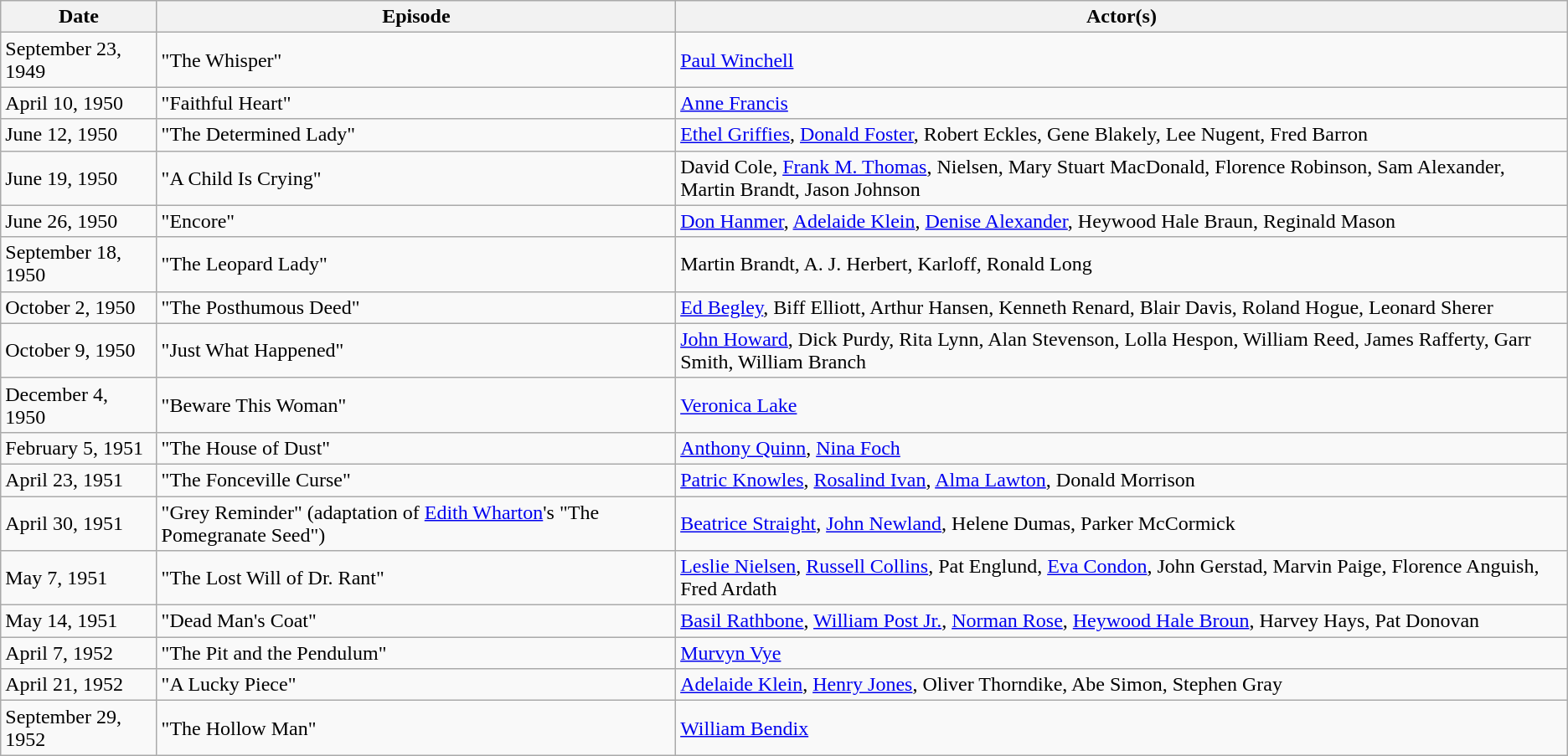<table class="wikitable">
<tr>
<th>Date</th>
<th>Episode</th>
<th>Actor(s)</th>
</tr>
<tr>
<td>September 23, 1949</td>
<td>"The Whisper"</td>
<td><a href='#'>Paul Winchell</a></td>
</tr>
<tr>
<td>April 10, 1950</td>
<td>"Faithful Heart"</td>
<td><a href='#'>Anne Francis</a></td>
</tr>
<tr>
<td>June 12, 1950</td>
<td>"The Determined Lady"</td>
<td><a href='#'>Ethel Griffies</a>, <a href='#'>Donald Foster</a>, Robert Eckles, Gene Blakely, Lee Nugent, Fred Barron</td>
</tr>
<tr>
<td>June 19, 1950</td>
<td>"A Child Is Crying"</td>
<td>David Cole, <a href='#'>Frank M. Thomas</a>, Nielsen, Mary Stuart MacDonald, Florence Robinson, Sam Alexander, Martin Brandt, Jason Johnson</td>
</tr>
<tr>
<td>June 26, 1950</td>
<td>"Encore"</td>
<td><a href='#'>Don Hanmer</a>, <a href='#'>Adelaide Klein</a>, <a href='#'>Denise Alexander</a>, Heywood Hale Braun, Reginald Mason</td>
</tr>
<tr>
<td>September 18, 1950</td>
<td>"The Leopard Lady"</td>
<td>Martin Brandt, A. J. Herbert, Karloff, Ronald Long</td>
</tr>
<tr>
<td>October 2, 1950</td>
<td>"The Posthumous Deed"</td>
<td><a href='#'>Ed Begley</a>, Biff Elliott, Arthur Hansen, Kenneth Renard, Blair Davis, Roland Hogue, Leonard Sherer</td>
</tr>
<tr>
<td>October 9, 1950</td>
<td>"Just What Happened"</td>
<td><a href='#'>John Howard</a>, Dick Purdy, Rita Lynn, Alan Stevenson, Lolla Hespon, William Reed, James Rafferty, Garr Smith, William Branch</td>
</tr>
<tr>
<td>December 4, 1950</td>
<td>"Beware This Woman"</td>
<td><a href='#'>Veronica Lake</a></td>
</tr>
<tr>
<td>February 5, 1951</td>
<td>"The House of Dust"</td>
<td><a href='#'>Anthony Quinn</a>, <a href='#'>Nina Foch</a></td>
</tr>
<tr>
<td>April 23, 1951</td>
<td>"The Fonceville Curse"</td>
<td><a href='#'>Patric Knowles</a>, <a href='#'>Rosalind Ivan</a>, <a href='#'>Alma Lawton</a>, Donald Morrison</td>
</tr>
<tr>
<td>April 30, 1951</td>
<td>"Grey Reminder" (adaptation of <a href='#'>Edith Wharton</a>'s "The Pomegranate Seed")</td>
<td><a href='#'>Beatrice Straight</a>, <a href='#'>John Newland</a>, Helene Dumas, Parker McCormick</td>
</tr>
<tr>
<td>May 7, 1951</td>
<td>"The Lost Will of Dr. Rant"</td>
<td><a href='#'>Leslie Nielsen</a>, <a href='#'>Russell Collins</a>, Pat Englund, <a href='#'>Eva Condon</a>, John Gerstad, Marvin Paige, Florence Anguish, Fred Ardath</td>
</tr>
<tr>
<td>May 14, 1951</td>
<td>"Dead Man's Coat"</td>
<td><a href='#'>Basil Rathbone</a>, <a href='#'>William Post Jr.</a>, <a href='#'>Norman Rose</a>, <a href='#'>Heywood Hale Broun</a>, Harvey Hays, Pat Donovan</td>
</tr>
<tr>
<td>April 7, 1952</td>
<td>"The Pit and the Pendulum"</td>
<td><a href='#'>Murvyn Vye</a></td>
</tr>
<tr>
<td>April 21, 1952</td>
<td>"A Lucky Piece"</td>
<td><a href='#'>Adelaide Klein</a>, <a href='#'>Henry Jones</a>, Oliver Thorndike, Abe Simon, Stephen Gray</td>
</tr>
<tr>
<td>September 29, 1952</td>
<td>"The Hollow Man"</td>
<td><a href='#'>William Bendix</a></td>
</tr>
</table>
